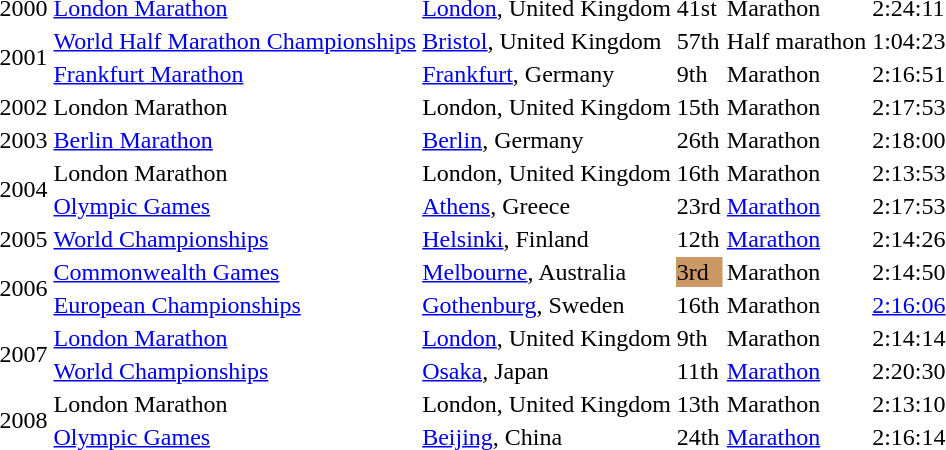<table>
<tr>
<td>2000</td>
<td><a href='#'>London Marathon</a></td>
<td><a href='#'>London</a>, United Kingdom</td>
<td>41st</td>
<td>Marathon</td>
<td>2:24:11</td>
</tr>
<tr>
<td rowspan=2>2001</td>
<td><a href='#'>World Half Marathon Championships</a></td>
<td><a href='#'>Bristol</a>, United Kingdom</td>
<td>57th</td>
<td>Half marathon</td>
<td>1:04:23</td>
</tr>
<tr>
<td><a href='#'>Frankfurt Marathon</a></td>
<td><a href='#'>Frankfurt</a>, Germany</td>
<td>9th</td>
<td>Marathon</td>
<td>2:16:51</td>
</tr>
<tr>
<td>2002</td>
<td>London Marathon</td>
<td>London, United Kingdom</td>
<td>15th</td>
<td>Marathon</td>
<td>2:17:53</td>
</tr>
<tr>
<td>2003</td>
<td><a href='#'>Berlin Marathon</a></td>
<td><a href='#'>Berlin</a>, Germany</td>
<td>26th</td>
<td>Marathon</td>
<td>2:18:00</td>
</tr>
<tr>
<td rowspan=2>2004</td>
<td>London Marathon</td>
<td>London, United Kingdom</td>
<td>16th</td>
<td>Marathon</td>
<td>2:13:53</td>
</tr>
<tr>
<td><a href='#'>Olympic Games</a></td>
<td><a href='#'>Athens</a>, Greece</td>
<td>23rd</td>
<td><a href='#'>Marathon</a></td>
<td>2:17:53</td>
</tr>
<tr>
<td>2005</td>
<td><a href='#'>World Championships</a></td>
<td><a href='#'>Helsinki</a>, Finland</td>
<td>12th</td>
<td><a href='#'>Marathon</a></td>
<td>2:14:26</td>
</tr>
<tr>
<td rowspan=2>2006</td>
<td><a href='#'>Commonwealth Games</a></td>
<td><a href='#'>Melbourne</a>, Australia</td>
<td bgcolor="cc9966">3rd</td>
<td>Marathon</td>
<td>2:14:50</td>
</tr>
<tr>
<td><a href='#'>European Championships</a></td>
<td><a href='#'>Gothenburg</a>, Sweden</td>
<td>16th</td>
<td>Marathon</td>
<td><a href='#'>2:16:06</a></td>
</tr>
<tr>
<td rowspan=2>2007</td>
<td><a href='#'>London Marathon</a></td>
<td><a href='#'>London</a>, United Kingdom</td>
<td>9th</td>
<td>Marathon</td>
<td>2:14:14</td>
</tr>
<tr>
<td><a href='#'>World Championships</a></td>
<td><a href='#'>Osaka</a>, Japan</td>
<td>11th</td>
<td><a href='#'>Marathon</a></td>
<td>2:20:30</td>
</tr>
<tr>
<td rowspan=2>2008</td>
<td>London Marathon</td>
<td>London, United Kingdom</td>
<td>13th</td>
<td>Marathon</td>
<td>2:13:10</td>
</tr>
<tr>
<td><a href='#'>Olympic Games</a></td>
<td><a href='#'>Beijing</a>, China</td>
<td>24th</td>
<td><a href='#'>Marathon</a></td>
<td>2:16:14</td>
</tr>
</table>
